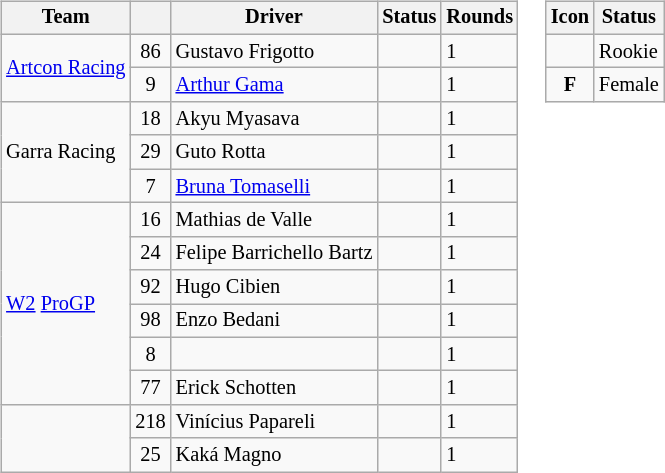<table>
<tr>
<td><br><table class="wikitable" style="font-size: 85%;">
<tr>
<th>Team</th>
<th></th>
<th>Driver</th>
<th>Status</th>
<th>Rounds</th>
</tr>
<tr>
<td rowspan=2><a href='#'>Artcon Racing</a></td>
<td align=center>86</td>
<td> Gustavo Frigotto</td>
<td align=center></td>
<td>1</td>
</tr>
<tr>
<td align=center>9</td>
<td> <a href='#'>Arthur Gama</a></td>
<td align=center></td>
<td>1</td>
</tr>
<tr>
<td rowspan=3>Garra Racing</td>
<td align=center>18</td>
<td> Akyu Myasava</td>
<td align=center></td>
<td>1</td>
</tr>
<tr>
<td align=center>29</td>
<td> Guto Rotta</td>
<td align=center></td>
<td>1</td>
</tr>
<tr>
<td align=center>7</td>
<td> <a href='#'>Bruna Tomaselli</a></td>
<td align=center></td>
<td>1</td>
</tr>
<tr>
<td rowspan=6><a href='#'>W2</a> <a href='#'>ProGP</a></td>
<td align=center>16</td>
<td> Mathias de Valle</td>
<td align=center></td>
<td>1</td>
</tr>
<tr>
<td align=center>24</td>
<td> Felipe Barrichello Bartz</td>
<td align=center></td>
<td>1</td>
</tr>
<tr>
<td align=center>92</td>
<td> Hugo Cibien</td>
<td align=center></td>
<td>1</td>
</tr>
<tr>
<td align=center>98</td>
<td> Enzo Bedani</td>
<td align=center></td>
<td>1</td>
</tr>
<tr>
<td align=center>8</td>
<td></td>
<td align=center></td>
<td>1</td>
</tr>
<tr>
<td align=center>77</td>
<td> Erick Schotten</td>
<td align=center></td>
<td>1</td>
</tr>
<tr>
<td rowspan=2></td>
<td align=center>218</td>
<td> Vinícius Papareli</td>
<td align=center></td>
<td>1</td>
</tr>
<tr>
<td align=center>25</td>
<td> Kaká Magno</td>
<td align=center></td>
<td>1</td>
</tr>
</table>
</td>
<td valign="top"><br><table class="wikitable" style="font-size: 85%;">
<tr>
<th>Icon</th>
<th>Status</th>
</tr>
<tr>
<td align=center></td>
<td>Rookie</td>
</tr>
<tr>
<td align=center><strong><span>F</span></strong></td>
<td>Female</td>
</tr>
</table>
</td>
</tr>
</table>
